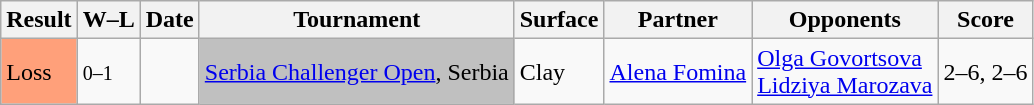<table class="sortable wikitable">
<tr>
<th>Result</th>
<th class="unsortable">W–L</th>
<th>Date</th>
<th>Tournament</th>
<th>Surface</th>
<th>Partner</th>
<th>Opponents</th>
<th class="unsortable">Score</th>
</tr>
<tr>
<td style="background:#ffa07a;">Loss</td>
<td><small>0–1</small></td>
<td><a href='#'></a></td>
<td bgcolor=silver><a href='#'>Serbia Challenger Open</a>, Serbia</td>
<td>Clay</td>
<td> <a href='#'>Alena Fomina</a></td>
<td> <a href='#'>Olga Govortsova</a> <br>  <a href='#'>Lidziya Marozava</a></td>
<td>2–6, 2–6</td>
</tr>
</table>
